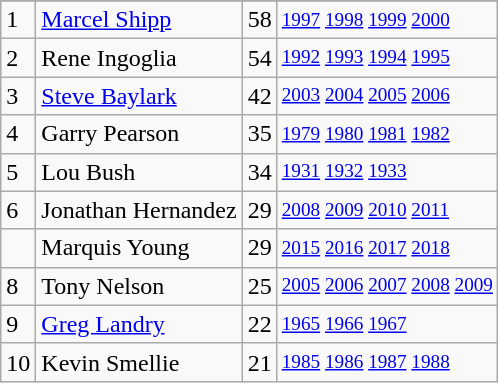<table class="wikitable">
<tr>
</tr>
<tr>
<td>1</td>
<td><a href='#'>Marcel Shipp</a></td>
<td>58</td>
<td style="font-size:80%;"><a href='#'>1997</a> <a href='#'>1998</a> <a href='#'>1999</a> <a href='#'>2000</a></td>
</tr>
<tr>
<td>2</td>
<td>Rene Ingoglia</td>
<td>54</td>
<td style="font-size:80%;"><a href='#'>1992</a> <a href='#'>1993</a> <a href='#'>1994</a> <a href='#'>1995</a></td>
</tr>
<tr>
<td>3</td>
<td><a href='#'>Steve Baylark</a></td>
<td>42</td>
<td style="font-size:80%;"><a href='#'>2003</a> <a href='#'>2004</a> <a href='#'>2005</a> <a href='#'>2006</a></td>
</tr>
<tr>
<td>4</td>
<td>Garry Pearson</td>
<td>35</td>
<td style="font-size:80%;"><a href='#'>1979</a> <a href='#'>1980</a> <a href='#'>1981</a> <a href='#'>1982</a></td>
</tr>
<tr>
<td>5</td>
<td>Lou Bush</td>
<td>34</td>
<td style="font-size:80%;"><a href='#'>1931</a> <a href='#'>1932</a> <a href='#'>1933</a></td>
</tr>
<tr>
<td>6</td>
<td>Jonathan Hernandez</td>
<td>29</td>
<td style="font-size:80%;"><a href='#'>2008</a> <a href='#'>2009</a> <a href='#'>2010</a> <a href='#'>2011</a></td>
</tr>
<tr>
<td></td>
<td>Marquis Young</td>
<td>29</td>
<td style="font-size:80%;"><a href='#'>2015</a> <a href='#'>2016</a> <a href='#'>2017</a> <a href='#'>2018</a></td>
</tr>
<tr>
<td>8</td>
<td>Tony Nelson</td>
<td>25</td>
<td style="font-size:80%;"><a href='#'>2005</a> <a href='#'>2006</a> <a href='#'>2007</a> <a href='#'>2008</a> <a href='#'>2009</a></td>
</tr>
<tr>
<td>9</td>
<td><a href='#'>Greg Landry</a></td>
<td>22</td>
<td style="font-size:80%;"><a href='#'>1965</a> <a href='#'>1966</a> <a href='#'>1967</a></td>
</tr>
<tr>
<td>10</td>
<td>Kevin Smellie</td>
<td>21</td>
<td style="font-size:80%;"><a href='#'>1985</a> <a href='#'>1986</a> <a href='#'>1987</a> <a href='#'>1988</a></td>
</tr>
</table>
